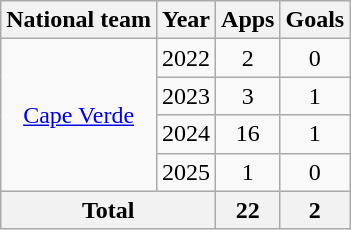<table class="wikitable" style="text-align:center">
<tr>
<th>National team</th>
<th>Year</th>
<th>Apps</th>
<th>Goals</th>
</tr>
<tr>
<td rowspan="4"><a href='#'>Cape Verde</a></td>
<td>2022</td>
<td>2</td>
<td>0</td>
</tr>
<tr>
<td>2023</td>
<td>3</td>
<td>1</td>
</tr>
<tr>
<td>2024</td>
<td>16</td>
<td>1</td>
</tr>
<tr>
<td>2025</td>
<td>1</td>
<td>0</td>
</tr>
<tr>
<th colspan="2">Total</th>
<th>22</th>
<th>2</th>
</tr>
</table>
